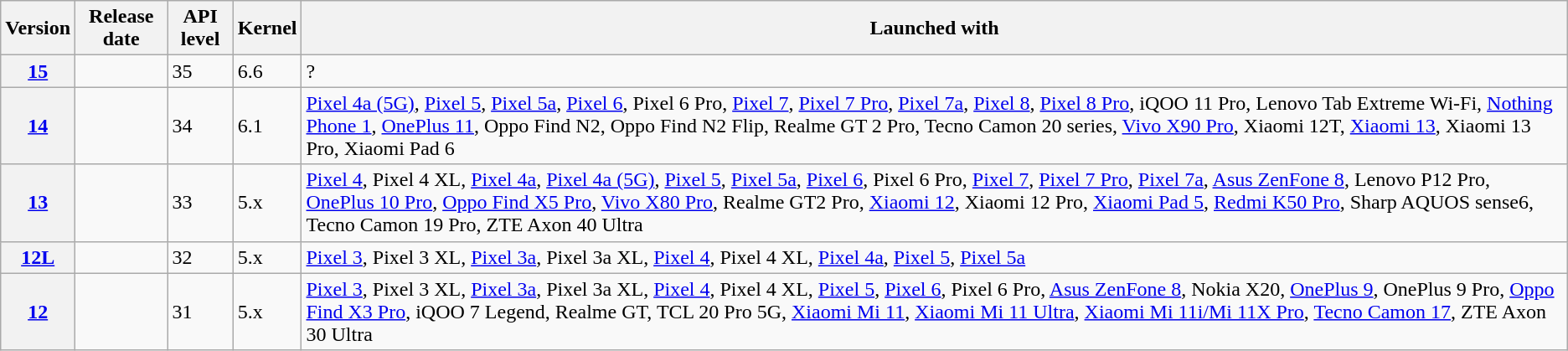<table class="wikitable sortable sticky-header">
<tr>
<th>Version</th>
<th>Release date</th>
<th>API level</th>
<th>Kernel</th>
<th>Launched with</th>
</tr>
<tr>
<th><a href='#'>15</a></th>
<td></td>
<td>35</td>
<td>6.6</td>
<td>?</td>
</tr>
<tr>
<th><a href='#'>14</a></th>
<td></td>
<td>34</td>
<td>6.1 </td>
<td><a href='#'>Pixel 4a (5G)</a>, <a href='#'>Pixel 5</a>, <a href='#'>Pixel 5a</a>, <a href='#'>Pixel 6</a>, Pixel 6 Pro, <a href='#'>Pixel 7</a>, <a href='#'>Pixel 7 Pro</a>, <a href='#'>Pixel 7a</a>, <a href='#'>Pixel 8</a>, <a href='#'>Pixel 8 Pro</a>, iQOO 11 Pro, Lenovo Tab Extreme Wi-Fi, <a href='#'>Nothing Phone 1</a>, <a href='#'>OnePlus 11</a>, Oppo Find N2, Oppo Find N2 Flip, Realme GT 2 Pro, Tecno Camon 20 series, <a href='#'>Vivo X90 Pro</a>, Xiaomi 12T, <a href='#'>Xiaomi 13</a>, Xiaomi 13 Pro, Xiaomi Pad 6</td>
</tr>
<tr>
<th><a href='#'>13</a></th>
<td></td>
<td>33</td>
<td>5.x</td>
<td><a href='#'>Pixel 4</a>, Pixel 4 XL, <a href='#'>Pixel 4a</a>, <a href='#'>Pixel 4a (5G)</a>, <a href='#'>Pixel 5</a>, <a href='#'>Pixel 5a</a>, <a href='#'>Pixel 6</a>, Pixel 6 Pro, <a href='#'>Pixel 7</a>, <a href='#'>Pixel 7 Pro</a>, <a href='#'>Pixel 7a</a>, <a href='#'>Asus ZenFone 8</a>, Lenovo P12 Pro, <a href='#'>OnePlus 10 Pro</a>, <a href='#'>Oppo Find X5 Pro</a>, <a href='#'>Vivo X80 Pro</a>, Realme GT2 Pro, <a href='#'>Xiaomi 12</a>, Xiaomi 12 Pro, <a href='#'>Xiaomi Pad 5</a>, <a href='#'>Redmi K50 Pro</a>, Sharp AQUOS sense6, Tecno Camon 19 Pro, ZTE Axon 40 Ultra</td>
</tr>
<tr>
<th><a href='#'>12L</a><br></th>
<td></td>
<td>32</td>
<td>5.x</td>
<td><a href='#'>Pixel 3</a>, Pixel 3 XL, <a href='#'>Pixel 3a</a>, Pixel 3a XL, <a href='#'>Pixel 4</a>, Pixel 4 XL, <a href='#'>Pixel 4a</a>, <a href='#'>Pixel 5</a>, <a href='#'>Pixel 5a</a></td>
</tr>
<tr>
<th><a href='#'>12</a></th>
<td></td>
<td>31</td>
<td>5.x</td>
<td><a href='#'>Pixel 3</a>, Pixel 3 XL, <a href='#'>Pixel 3a</a>, Pixel 3a XL, <a href='#'>Pixel 4</a>, Pixel 4 XL, <a href='#'>Pixel 5</a>, <a href='#'>Pixel 6</a>, Pixel 6 Pro, <a href='#'>Asus ZenFone 8</a>, Nokia X20, <a href='#'>OnePlus 9</a>, OnePlus 9 Pro, <a href='#'>Oppo Find X3 Pro</a>, iQOO 7 Legend, Realme GT, TCL 20 Pro 5G, <a href='#'>Xiaomi Mi 11</a>, <a href='#'>Xiaomi Mi 11 Ultra</a>, <a href='#'>Xiaomi Mi 11i/Mi 11X Pro</a>, <a href='#'>Tecno Camon 17</a>, ZTE Axon 30 Ultra<br></td>
</tr>
</table>
